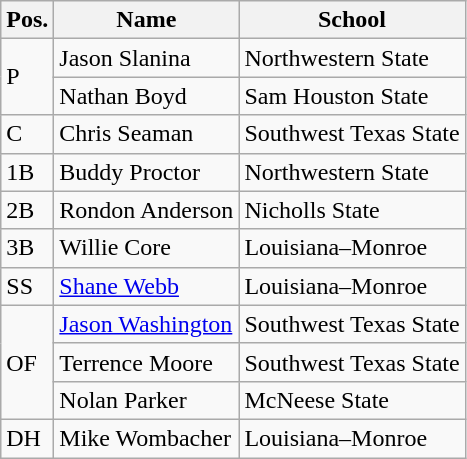<table class=wikitable>
<tr>
<th>Pos.</th>
<th>Name</th>
<th>School</th>
</tr>
<tr>
<td rowspan=2>P</td>
<td>Jason Slanina</td>
<td>Northwestern State</td>
</tr>
<tr>
<td>Nathan Boyd</td>
<td>Sam Houston State</td>
</tr>
<tr>
<td>C</td>
<td>Chris Seaman</td>
<td>Southwest Texas State</td>
</tr>
<tr>
<td>1B</td>
<td>Buddy Proctor</td>
<td>Northwestern State</td>
</tr>
<tr>
<td>2B</td>
<td>Rondon Anderson</td>
<td>Nicholls State</td>
</tr>
<tr>
<td>3B</td>
<td>Willie Core</td>
<td>Louisiana–Monroe</td>
</tr>
<tr>
<td>SS</td>
<td><a href='#'>Shane Webb</a></td>
<td>Louisiana–Monroe</td>
</tr>
<tr>
<td rowspan=3>OF</td>
<td><a href='#'>Jason Washington</a></td>
<td>Southwest Texas State</td>
</tr>
<tr>
<td>Terrence Moore</td>
<td>Southwest Texas State</td>
</tr>
<tr>
<td>Nolan Parker</td>
<td>McNeese State</td>
</tr>
<tr>
<td>DH</td>
<td>Mike Wombacher</td>
<td>Louisiana–Monroe</td>
</tr>
</table>
